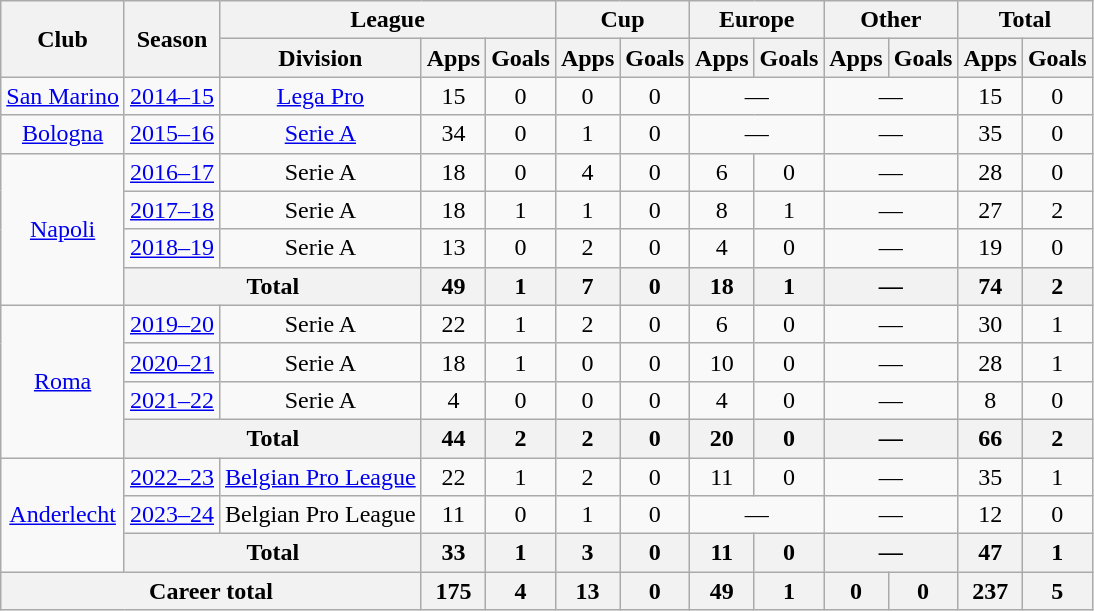<table class="wikitable" style="text-align:center">
<tr>
<th rowspan="2">Club</th>
<th rowspan="2">Season</th>
<th colspan="3">League</th>
<th colspan="2">Cup</th>
<th colspan="2">Europe</th>
<th colspan="2">Other</th>
<th colspan="3">Total</th>
</tr>
<tr>
<th>Division</th>
<th>Apps</th>
<th>Goals</th>
<th>Apps</th>
<th>Goals</th>
<th>Apps</th>
<th>Goals</th>
<th>Apps</th>
<th>Goals</th>
<th>Apps</th>
<th>Goals</th>
</tr>
<tr>
<td><a href='#'>San Marino</a></td>
<td><a href='#'>2014–15</a></td>
<td><a href='#'>Lega Pro</a></td>
<td>15</td>
<td>0</td>
<td>0</td>
<td>0</td>
<td colspan="2">—</td>
<td colspan="2">—</td>
<td>15</td>
<td>0</td>
</tr>
<tr>
<td><a href='#'>Bologna</a></td>
<td><a href='#'>2015–16</a></td>
<td><a href='#'>Serie A</a></td>
<td>34</td>
<td>0</td>
<td>1</td>
<td>0</td>
<td colspan="2">—</td>
<td colspan="2">—</td>
<td>35</td>
<td>0</td>
</tr>
<tr>
<td rowspan="4"><a href='#'>Napoli</a></td>
<td><a href='#'>2016–17</a></td>
<td>Serie A</td>
<td>18</td>
<td>0</td>
<td>4</td>
<td>0</td>
<td>6</td>
<td>0</td>
<td colspan="2">—</td>
<td>28</td>
<td>0</td>
</tr>
<tr>
<td><a href='#'>2017–18</a></td>
<td>Serie A</td>
<td>18</td>
<td>1</td>
<td>1</td>
<td>0</td>
<td>8</td>
<td>1</td>
<td colspan="2">—</td>
<td>27</td>
<td>2</td>
</tr>
<tr>
<td><a href='#'>2018–19</a></td>
<td>Serie A</td>
<td>13</td>
<td>0</td>
<td>2</td>
<td>0</td>
<td>4</td>
<td>0</td>
<td colspan="2">—</td>
<td>19</td>
<td>0</td>
</tr>
<tr>
<th colspan="2">Total</th>
<th>49</th>
<th>1</th>
<th>7</th>
<th>0</th>
<th>18</th>
<th>1</th>
<th colspan="2">—</th>
<th>74</th>
<th>2</th>
</tr>
<tr>
<td rowspan="4"><a href='#'>Roma</a></td>
<td><a href='#'>2019–20</a></td>
<td>Serie A</td>
<td>22</td>
<td>1</td>
<td>2</td>
<td>0</td>
<td>6</td>
<td>0</td>
<td colspan="2">—</td>
<td>30</td>
<td>1</td>
</tr>
<tr>
<td><a href='#'>2020–21</a></td>
<td>Serie A</td>
<td>18</td>
<td>1</td>
<td>0</td>
<td>0</td>
<td>10</td>
<td>0</td>
<td colspan="2">—</td>
<td>28</td>
<td>1</td>
</tr>
<tr>
<td><a href='#'>2021–22</a></td>
<td>Serie A</td>
<td>4</td>
<td>0</td>
<td>0</td>
<td>0</td>
<td>4</td>
<td>0</td>
<td colspan="2">—</td>
<td>8</td>
<td>0</td>
</tr>
<tr>
<th colspan="2">Total</th>
<th>44</th>
<th>2</th>
<th>2</th>
<th>0</th>
<th>20</th>
<th>0</th>
<th colspan="2">—</th>
<th>66</th>
<th>2</th>
</tr>
<tr>
<td rowspan="3"><a href='#'>Anderlecht</a></td>
<td><a href='#'>2022–23</a></td>
<td><a href='#'>Belgian Pro League</a></td>
<td>22</td>
<td>1</td>
<td>2</td>
<td>0</td>
<td>11</td>
<td>0</td>
<td colspan="2">—</td>
<td>35</td>
<td>1</td>
</tr>
<tr>
<td><a href='#'>2023–24</a></td>
<td>Belgian Pro League</td>
<td>11</td>
<td>0</td>
<td>1</td>
<td>0</td>
<td colspan="2">—</td>
<td colspan="2">—</td>
<td>12</td>
<td>0</td>
</tr>
<tr>
<th colspan="2">Total</th>
<th>33</th>
<th>1</th>
<th>3</th>
<th>0</th>
<th>11</th>
<th>0</th>
<th colspan="2">—</th>
<th>47</th>
<th>1</th>
</tr>
<tr>
<th colspan="3">Career total</th>
<th>175</th>
<th>4</th>
<th>13</th>
<th>0</th>
<th>49</th>
<th>1</th>
<th>0</th>
<th>0</th>
<th>237</th>
<th>5</th>
</tr>
</table>
